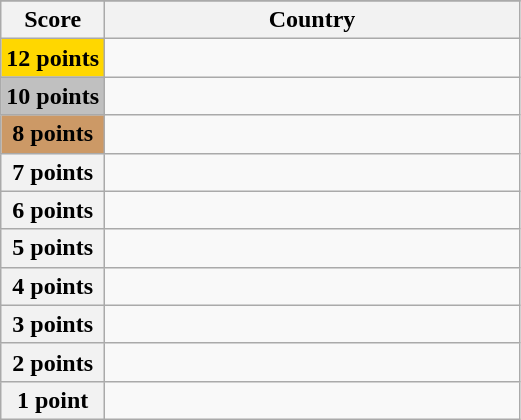<table class="wikitable">
<tr>
</tr>
<tr>
<th scope="col" width="20%">Score</th>
<th scope="col">Country</th>
</tr>
<tr>
<th scope="row" style="background:gold">12 points</th>
<td></td>
</tr>
<tr>
<th scope="row" style="background:silver">10 points</th>
<td></td>
</tr>
<tr>
<th scope="row" style="background:#CC9966">8 points</th>
<td></td>
</tr>
<tr>
<th scope="row">7 points</th>
<td></td>
</tr>
<tr>
<th scope="row">6 points</th>
<td></td>
</tr>
<tr>
<th scope="row">5 points</th>
<td></td>
</tr>
<tr>
<th scope="row">4 points</th>
<td></td>
</tr>
<tr>
<th scope="row">3 points</th>
<td></td>
</tr>
<tr>
<th scope="row">2 points</th>
<td></td>
</tr>
<tr>
<th scope="row">1 point</th>
<td></td>
</tr>
</table>
